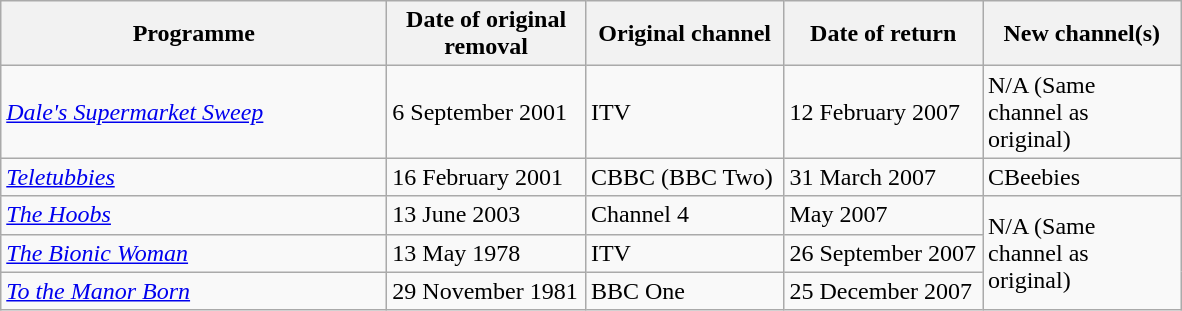<table class="wikitable">
<tr>
<th width=250>Programme</th>
<th width=125>Date of original removal</th>
<th width=125>Original channel</th>
<th width=125>Date of return</th>
<th width=125>New channel(s)</th>
</tr>
<tr>
<td><em><a href='#'>Dale's Supermarket Sweep</a></em></td>
<td>6 September 2001</td>
<td>ITV</td>
<td>12 February 2007</td>
<td>N/A (Same channel as original)</td>
</tr>
<tr>
<td><em><a href='#'>Teletubbies</a></em></td>
<td>16 February 2001</td>
<td>CBBC (BBC Two)</td>
<td>31 March 2007</td>
<td>CBeebies</td>
</tr>
<tr>
<td><em><a href='#'>The Hoobs</a></em></td>
<td>13 June 2003</td>
<td>Channel 4</td>
<td>May 2007</td>
<td rowspan=3>N/A (Same channel as original)</td>
</tr>
<tr>
<td><em><a href='#'>The Bionic Woman</a></em></td>
<td>13 May 1978</td>
<td>ITV</td>
<td>26 September 2007</td>
</tr>
<tr>
<td><em><a href='#'>To the Manor Born</a></em></td>
<td>29 November 1981</td>
<td>BBC One</td>
<td>25 December 2007</td>
</tr>
</table>
